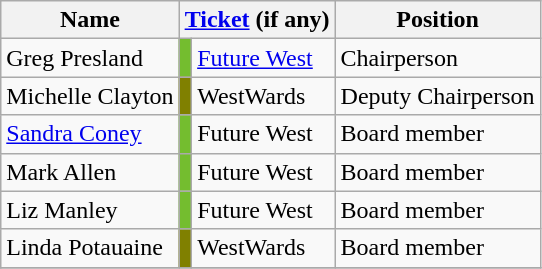<table class="wikitable">
<tr>
<th>Name</th>
<th colspan="2"><a href='#'>Ticket</a> (if any)</th>
<th>Position</th>
</tr>
<tr>
<td>Greg Presland</td>
<td bgcolor=#74bd2f></td>
<td><a href='#'>Future West</a></td>
<td>Chairperson</td>
</tr>
<tr>
<td>Michelle Clayton</td>
<td bgcolor=#808000></td>
<td>WestWards</td>
<td>Deputy Chairperson</td>
</tr>
<tr>
<td><a href='#'>Sandra Coney</a></td>
<td bgcolor=#74bd2f></td>
<td>Future West</td>
<td>Board member</td>
</tr>
<tr>
<td>Mark Allen</td>
<td bgcolor=#74bd2f></td>
<td>Future West</td>
<td>Board member</td>
</tr>
<tr>
<td>Liz Manley</td>
<td bgcolor=#74bd2f></td>
<td>Future West</td>
<td>Board member</td>
</tr>
<tr>
<td>Linda Potauaine</td>
<td bgcolor=#808000></td>
<td>WestWards</td>
<td>Board member</td>
</tr>
<tr>
</tr>
</table>
